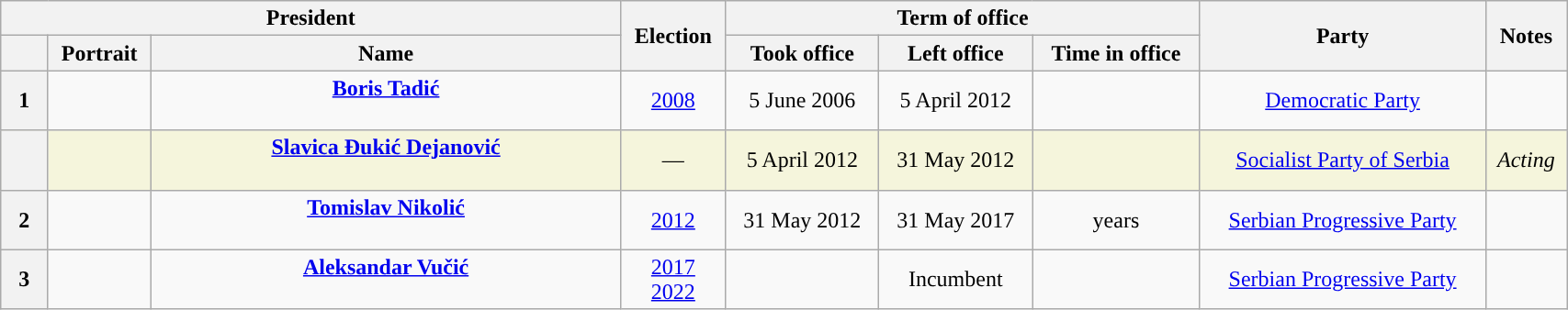<table class="wikitable" style="text-align:center; width:90%">
<tr>
<th colspan=3>President</th>
<th rowspan=2>Election</th>
<th colspan=3>Term of office</th>
<th rowspan=2>Party</th>
<th rowspan=2>Notes</th>
</tr>
<tr>
<th width=3%></th>
<th>Portrait</th>
<th width=30%>Name<br></th>
<th>Took office</th>
<th>Left office</th>
<th>Time in office</th>
</tr>
<tr>
<th style="background:">1<br></th>
<td></td>
<td><strong><a href='#'>Boris Tadić</a></strong><br><br></td>
<td><a href='#'>2008</a></td>
<td>5 June 2006</td>
<td>5 April 2012<br></td>
<td></td>
<td><a href='#'>Democratic Party</a></td>
<td></td>
</tr>
<tr style="background:#F5F5DC;">
<th style="background:"></th>
<td></td>
<td><strong><a href='#'>Slavica Đukić Dejanović</a></strong><br><br></td>
<td>—</td>
<td>5 April 2012</td>
<td>31 May 2012</td>
<td></td>
<td><a href='#'>Socialist Party of Serbia</a></td>
<td><em>Acting</em></td>
</tr>
<tr>
<th style="background:">2<br></th>
<td></td>
<td><strong><a href='#'>Tomislav Nikolić</a></strong><br><br></td>
<td><a href='#'>2012</a></td>
<td>31 May 2012</td>
<td>31 May 2017</td>
<td> years</td>
<td><a href='#'>Serbian Progressive Party</a></td>
<td></td>
</tr>
<tr>
<th style="background:">3<br></th>
<td></td>
<td><strong><a href='#'>Aleksandar Vučić</a></strong><br><br></td>
<td><a href='#'>2017</a><br><a href='#'>2022</a></td>
<td></td>
<td>Incumbent</td>
<td></td>
<td><a href='#'>Serbian Progressive Party</a></td>
<td></td>
</tr>
</table>
